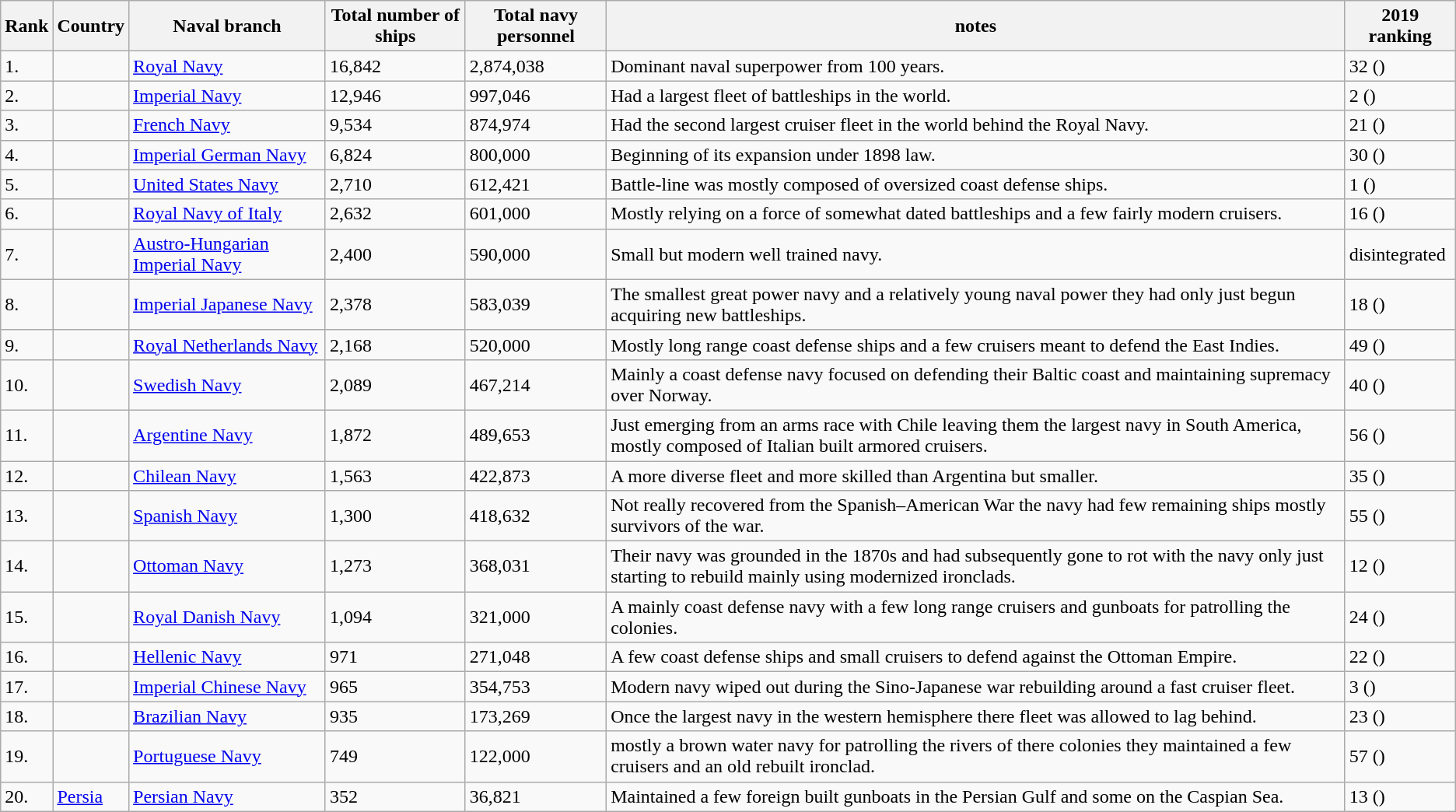<table class="wikitable sortable">
<tr>
<th>Rank</th>
<th>Country</th>
<th>Naval branch</th>
<th>Total number of ships</th>
<th>Total navy personnel</th>
<th>notes</th>
<th>2019 ranking</th>
</tr>
<tr>
<td>1.</td>
<td></td>
<td><a href='#'>Royal Navy</a></td>
<td>16,842</td>
<td>2,874,038</td>
<td>Dominant naval superpower from 100 years.</td>
<td>32 ()</td>
</tr>
<tr>
<td>2.</td>
<td></td>
<td><a href='#'>Imperial Navy</a></td>
<td>12,946</td>
<td>997,046</td>
<td>Had a largest fleet of battleships in the world.</td>
<td>2 ()</td>
</tr>
<tr>
<td>3.</td>
<td></td>
<td><a href='#'>French Navy</a></td>
<td>9,534</td>
<td>874,974</td>
<td>Had the second largest cruiser fleet in the world behind the Royal Navy.</td>
<td>21 ()</td>
</tr>
<tr>
<td>4.</td>
<td></td>
<td><a href='#'>Imperial German Navy</a></td>
<td>6,824</td>
<td>800,000</td>
<td>Beginning of its expansion under 1898 law.</td>
<td>30 ()</td>
</tr>
<tr>
<td>5.</td>
<td></td>
<td><a href='#'>United States Navy</a></td>
<td>2,710</td>
<td>612,421</td>
<td>Battle-line was mostly composed of oversized coast defense ships.</td>
<td>1 ()</td>
</tr>
<tr>
<td>6.</td>
<td></td>
<td><a href='#'>Royal Navy of Italy</a></td>
<td>2,632</td>
<td>601,000</td>
<td>Mostly relying on a force of somewhat dated battleships and a few fairly modern cruisers.</td>
<td>16 ()</td>
</tr>
<tr>
<td>7.</td>
<td></td>
<td><a href='#'>Austro-Hungarian Imperial Navy</a></td>
<td>2,400</td>
<td>590,000</td>
<td>Small but modern well trained navy.</td>
<td>disintegrated</td>
</tr>
<tr>
<td>8.</td>
<td></td>
<td><a href='#'>Imperial Japanese Navy</a></td>
<td>2,378</td>
<td>583,039</td>
<td>The smallest great power navy and a relatively young naval power they had only just begun acquiring new battleships.</td>
<td>18  ()</td>
</tr>
<tr>
<td>9.</td>
<td></td>
<td><a href='#'>Royal Netherlands Navy</a></td>
<td>2,168</td>
<td>520,000</td>
<td>Mostly long range coast defense ships and a few cruisers meant to defend the East Indies.</td>
<td>49 ()</td>
</tr>
<tr>
<td>10.</td>
<td></td>
<td><a href='#'>Swedish Navy</a></td>
<td>2,089</td>
<td>467,214</td>
<td>Mainly a coast defense navy focused on defending their Baltic coast and maintaining supremacy over Norway.</td>
<td>40 ()</td>
</tr>
<tr>
<td>11.</td>
<td></td>
<td><a href='#'>Argentine Navy</a></td>
<td>1,872</td>
<td>489,653</td>
<td>Just emerging from an arms race with Chile leaving them the largest navy in South America, mostly composed of Italian built armored cruisers.</td>
<td>56 ()</td>
</tr>
<tr>
<td>12.</td>
<td></td>
<td><a href='#'>Chilean Navy</a></td>
<td>1,563</td>
<td>422,873</td>
<td>A more diverse fleet and more skilled than Argentina but smaller.</td>
<td>35 ()</td>
</tr>
<tr>
<td>13.</td>
<td></td>
<td><a href='#'>Spanish Navy</a></td>
<td>1,300</td>
<td>418,632</td>
<td>Not really recovered from the Spanish–American War the navy had few remaining ships mostly survivors of the war.</td>
<td>55 ()</td>
</tr>
<tr>
<td>14.</td>
<td></td>
<td><a href='#'>Ottoman Navy</a></td>
<td>1,273</td>
<td>368,031</td>
<td>Their navy was grounded in the 1870s and had subsequently gone to rot with the navy only just starting to rebuild mainly using modernized ironclads.</td>
<td>12 ()</td>
</tr>
<tr>
<td>15.</td>
<td></td>
<td><a href='#'>Royal Danish Navy</a></td>
<td>1,094</td>
<td>321,000</td>
<td>A mainly coast defense navy with a few long range cruisers and gunboats for patrolling the colonies.</td>
<td>24 ()</td>
</tr>
<tr>
<td>16.</td>
<td></td>
<td><a href='#'>Hellenic Navy</a></td>
<td>971</td>
<td>271,048</td>
<td>A few coast defense ships and small cruisers to defend against the Ottoman Empire.</td>
<td>22 ()</td>
</tr>
<tr>
<td>17.</td>
<td></td>
<td><a href='#'>Imperial Chinese Navy</a></td>
<td>965</td>
<td>354,753</td>
<td>Modern navy wiped out during the Sino-Japanese war rebuilding around a fast cruiser fleet.</td>
<td>3 ()</td>
</tr>
<tr>
<td>18.</td>
<td></td>
<td><a href='#'>Brazilian Navy</a></td>
<td>935</td>
<td>173,269</td>
<td>Once the largest navy in the western hemisphere there fleet was allowed to lag behind.</td>
<td>23 ()</td>
</tr>
<tr>
<td>19.</td>
<td></td>
<td><a href='#'>Portuguese Navy</a></td>
<td>749</td>
<td>122,000</td>
<td>mostly a brown water navy for patrolling the rivers of there colonies they maintained a few cruisers and an old rebuilt ironclad.</td>
<td>57 ()</td>
</tr>
<tr>
<td>20.</td>
<td> <a href='#'>Persia</a></td>
<td><a href='#'>Persian Navy</a></td>
<td>352</td>
<td>36,821</td>
<td>Maintained a few foreign built gunboats in the Persian Gulf and some on the Caspian Sea.</td>
<td>13 ()</td>
</tr>
</table>
